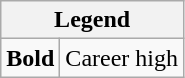<table class="wikitable mw-collapsible mw-collapsed">
<tr>
<th colspan="2">Legend</th>
</tr>
<tr>
<td><strong>Bold</strong></td>
<td>Career high</td>
</tr>
</table>
